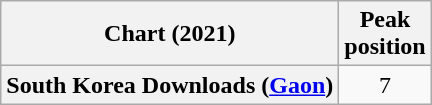<table class="wikitable plainrowheaders" style="text-align:center">
<tr>
<th scope="col">Chart (2021)</th>
<th scope="col">Peak<br>position</th>
</tr>
<tr>
<th scope="row">South Korea Downloads (<a href='#'>Gaon</a>)</th>
<td>7</td>
</tr>
</table>
